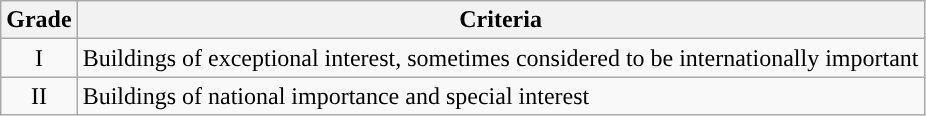<table class="wikitable">
<tr>
<th>Grade</th>
<th>Criteria</th>
</tr>
<tr>
<td align="center" >I</td>
<td>Buildings of exceptional interest, sometimes considered to be internationally important</td>
</tr>
<tr>
<td align="center" >II</td>
<td>Buildings of national importance and special interest</td>
</tr>
</table>
